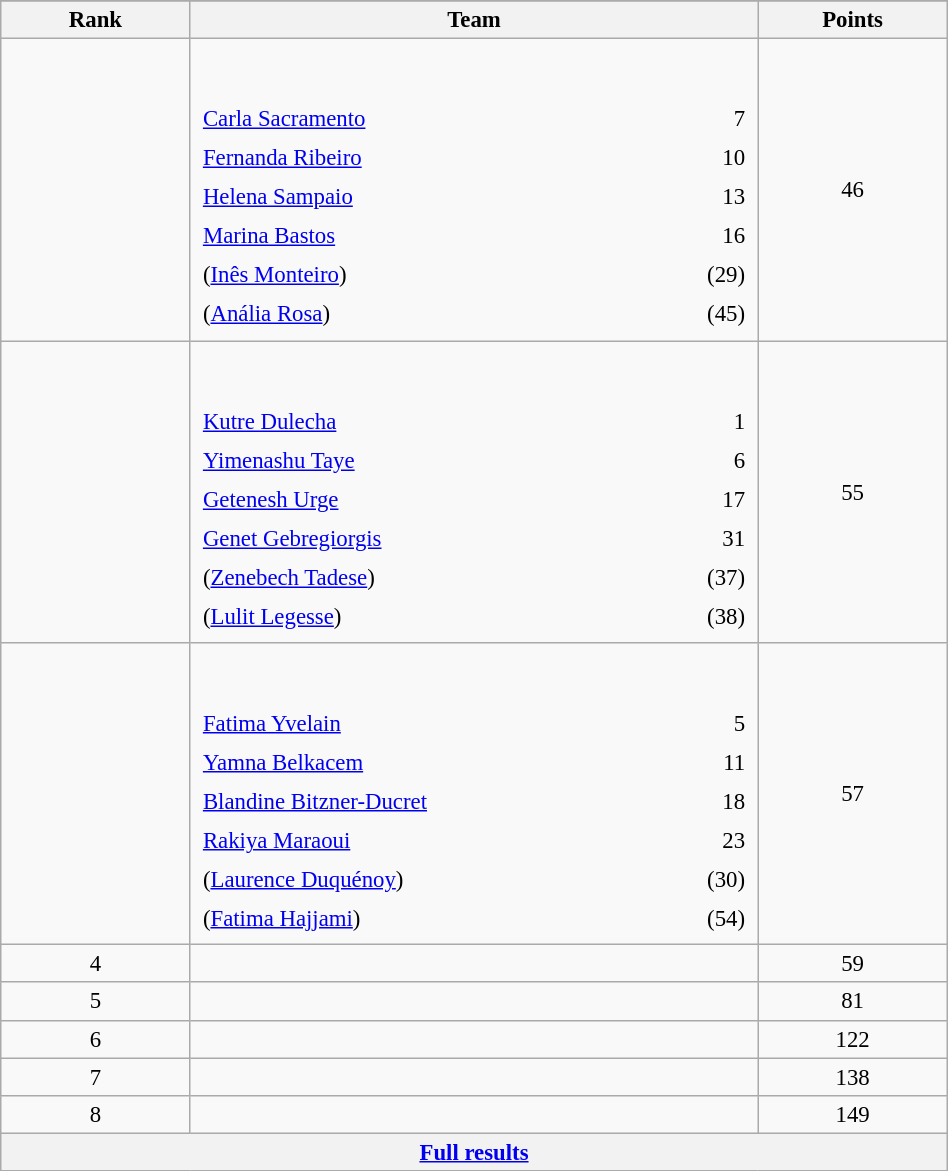<table class="wikitable sortable" style=" text-align:center; font-size:95%;" width="50%">
<tr>
</tr>
<tr>
<th width=10%>Rank</th>
<th width=30%>Team</th>
<th width=10%>Points</th>
</tr>
<tr>
<td align=center></td>
<td align=left> <br><br><table width=100%>
<tr>
<td align=left style="border:0"><a href='#'>Carla Sacramento</a></td>
<td align=right style="border:0">7</td>
</tr>
<tr>
<td align=left style="border:0"><a href='#'>Fernanda Ribeiro</a></td>
<td align=right style="border:0">10</td>
</tr>
<tr>
<td align=left style="border:0"><a href='#'>Helena Sampaio</a></td>
<td align=right style="border:0">13</td>
</tr>
<tr>
<td align=left style="border:0"><a href='#'>Marina Bastos</a></td>
<td align=right style="border:0">16</td>
</tr>
<tr>
<td align=left style="border:0">(<a href='#'>Inês Monteiro</a>)</td>
<td align=right style="border:0">(29)</td>
</tr>
<tr>
<td align=left style="border:0">(<a href='#'>Anália Rosa</a>)</td>
<td align=right style="border:0">(45)</td>
</tr>
</table>
</td>
<td>46</td>
</tr>
<tr>
<td align=center></td>
<td align=left> <br><br><table width=100%>
<tr>
<td align=left style="border:0"><a href='#'>Kutre Dulecha</a></td>
<td align=right style="border:0">1</td>
</tr>
<tr>
<td align=left style="border:0"><a href='#'>Yimenashu Taye</a></td>
<td align=right style="border:0">6</td>
</tr>
<tr>
<td align=left style="border:0"><a href='#'>Getenesh Urge</a></td>
<td align=right style="border:0">17</td>
</tr>
<tr>
<td align=left style="border:0"><a href='#'>Genet Gebregiorgis</a></td>
<td align=right style="border:0">31</td>
</tr>
<tr>
<td align=left style="border:0">(<a href='#'>Zenebech Tadese</a>)</td>
<td align=right style="border:0">(37)</td>
</tr>
<tr>
<td align=left style="border:0">(<a href='#'>Lulit Legesse</a>)</td>
<td align=right style="border:0">(38)</td>
</tr>
</table>
</td>
<td>55</td>
</tr>
<tr>
<td align=center></td>
<td align=left> <br><br><table width=100%>
<tr>
<td align=left style="border:0"><a href='#'>Fatima Yvelain</a></td>
<td align=right style="border:0">5</td>
</tr>
<tr>
<td align=left style="border:0"><a href='#'>Yamna Belkacem</a></td>
<td align=right style="border:0">11</td>
</tr>
<tr>
<td align=left style="border:0"><a href='#'>Blandine Bitzner-Ducret</a></td>
<td align=right style="border:0">18</td>
</tr>
<tr>
<td align=left style="border:0"><a href='#'>Rakiya Maraoui</a></td>
<td align=right style="border:0">23</td>
</tr>
<tr>
<td align=left style="border:0">(<a href='#'>Laurence Duquénoy</a>)</td>
<td align=right style="border:0">(30)</td>
</tr>
<tr>
<td align=left style="border:0">(<a href='#'>Fatima Hajjami</a>)</td>
<td align=right style="border:0">(54)</td>
</tr>
</table>
</td>
<td>57</td>
</tr>
<tr>
<td align=center>4</td>
<td align=left></td>
<td>59</td>
</tr>
<tr>
<td align=center>5</td>
<td align=left></td>
<td>81</td>
</tr>
<tr>
<td align=center>6</td>
<td align=left></td>
<td>122</td>
</tr>
<tr>
<td align=center>7</td>
<td align=left></td>
<td>138</td>
</tr>
<tr>
<td align=center>8</td>
<td align=left></td>
<td>149</td>
</tr>
<tr class="sortbottom">
<th colspan=3 align=center><a href='#'>Full results</a></th>
</tr>
</table>
